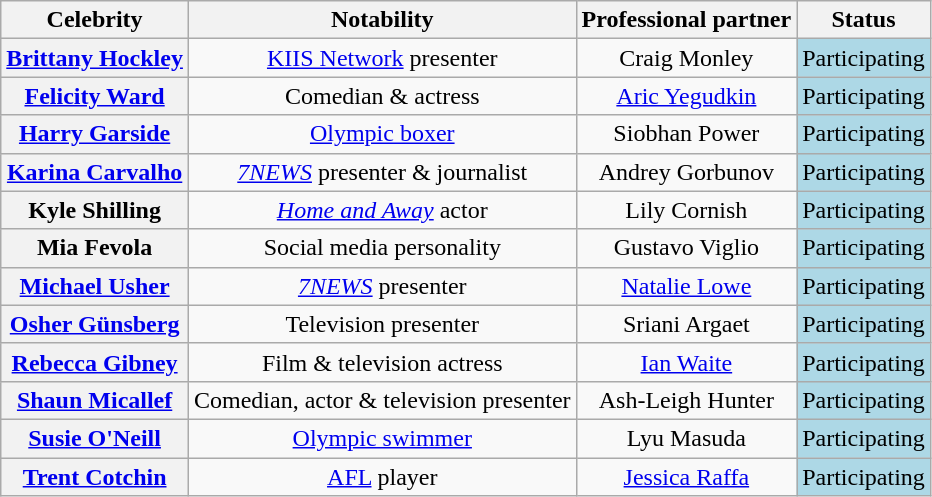<table class="wikitable sortable" style="text-align:center;">
<tr>
<th scope="col">Celebrity</th>
<th scope="col" class="unsortable">Notability</th>
<th scope="col">Professional partner</th>
<th scope="col">Status</th>
</tr>
<tr>
<th><a href='#'>Brittany Hockley</a></th>
<td><a href='#'>KIIS Network</a> presenter</td>
<td>Craig Monley</td>
<td bgcolor="lightblue">Participating</td>
</tr>
<tr>
<th><a href='#'>Felicity Ward</a></th>
<td>Comedian & actress</td>
<td><a href='#'>Aric Yegudkin</a></td>
<td bgcolor="lightblue">Participating</td>
</tr>
<tr>
<th><a href='#'>Harry Garside</a></th>
<td><a href='#'>Olympic boxer</a></td>
<td>Siobhan Power</td>
<td bgcolor="lightblue">Participating</td>
</tr>
<tr>
<th><a href='#'>Karina Carvalho</a></th>
<td><em><a href='#'>7NEWS</a></em> presenter & journalist</td>
<td>Andrey Gorbunov</td>
<td bgcolor="lightblue">Participating</td>
</tr>
<tr>
<th>Kyle Shilling</th>
<td><em><a href='#'>Home and Away</a></em> actor</td>
<td>Lily Cornish</td>
<td bgcolor="lightblue">Participating</td>
</tr>
<tr>
<th>Mia Fevola</th>
<td>Social media personality</td>
<td>Gustavo Viglio</td>
<td bgcolor="lightblue">Participating</td>
</tr>
<tr>
<th><a href='#'>Michael Usher</a></th>
<td><em><a href='#'>7NEWS</a></em> presenter</td>
<td><a href='#'>Natalie Lowe</a></td>
<td bgcolor="lightblue">Participating</td>
</tr>
<tr>
<th><a href='#'>Osher Günsberg</a></th>
<td>Television presenter</td>
<td>Sriani Argaet</td>
<td bgcolor="lightblue">Participating</td>
</tr>
<tr>
<th><a href='#'>Rebecca Gibney</a></th>
<td>Film & television actress</td>
<td><a href='#'>Ian Waite</a></td>
<td bgcolor="lightblue">Participating</td>
</tr>
<tr>
<th><a href='#'>Shaun Micallef</a></th>
<td>Comedian, actor & television presenter</td>
<td>Ash-Leigh Hunter</td>
<td bgcolor="lightblue">Participating</td>
</tr>
<tr>
<th><a href='#'>Susie O'Neill</a></th>
<td><a href='#'>Olympic swimmer</a></td>
<td>Lyu Masuda</td>
<td bgcolor="lightblue">Participating</td>
</tr>
<tr>
<th><a href='#'>Trent Cotchin</a></th>
<td><a href='#'>AFL</a> player</td>
<td><a href='#'>Jessica Raffa</a></td>
<td bgcolor="lightblue">Participating</td>
</tr>
</table>
